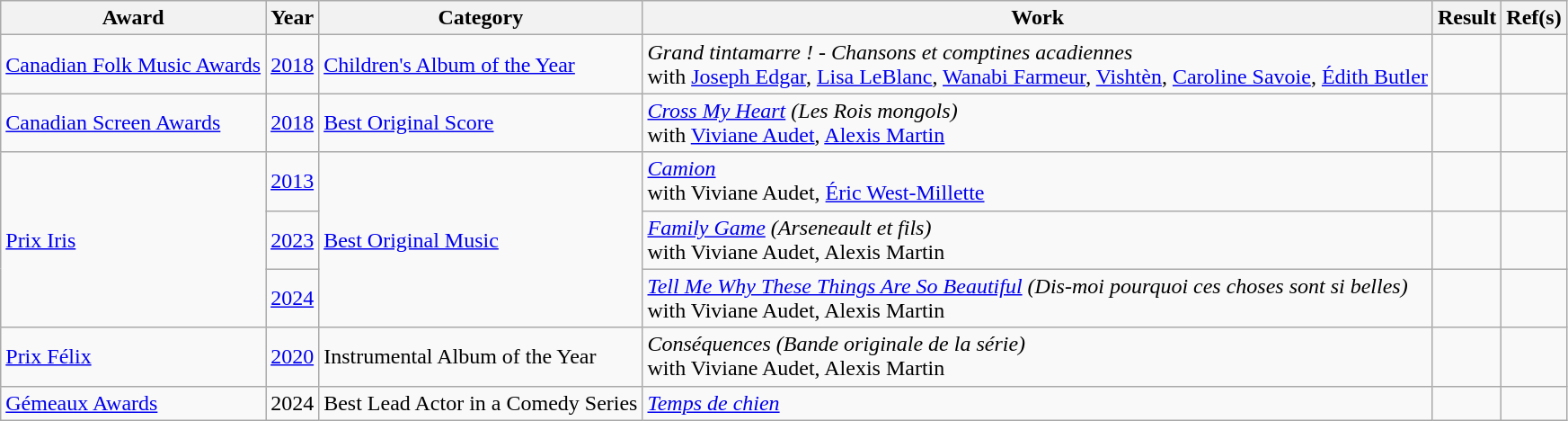<table class="wikitable plainrowheaders sortable">
<tr>
<th>Award</th>
<th>Year</th>
<th>Category</th>
<th>Work</th>
<th>Result</th>
<th>Ref(s)</th>
</tr>
<tr>
<td><a href='#'>Canadian Folk Music Awards</a></td>
<td><a href='#'>2018</a></td>
<td><a href='#'>Children's Album of the Year</a></td>
<td><em>Grand tintamarre ! - Chansons et comptines acadiennes</em><br>with <a href='#'>Joseph Edgar</a>, <a href='#'>Lisa LeBlanc</a>, <a href='#'>Wanabi Farmeur</a>, <a href='#'>Vishtèn</a>, <a href='#'>Caroline Savoie</a>, <a href='#'>Édith Butler</a></td>
<td></td>
<td></td>
</tr>
<tr>
<td><a href='#'>Canadian Screen Awards</a></td>
<td><a href='#'>2018</a></td>
<td><a href='#'>Best Original Score</a></td>
<td><em><a href='#'>Cross My Heart</a> (Les Rois mongols)</em><br>with <a href='#'>Viviane Audet</a>, <a href='#'>Alexis Martin</a></td>
<td></td>
<td></td>
</tr>
<tr>
<td rowspan=3><a href='#'>Prix Iris</a></td>
<td><a href='#'>2013</a></td>
<td rowspan=3><a href='#'>Best Original Music</a></td>
<td><em><a href='#'>Camion</a></em><br>with Viviane Audet, <a href='#'>Éric West-Millette</a></td>
<td></td>
<td></td>
</tr>
<tr>
<td><a href='#'>2023</a></td>
<td><em><a href='#'>Family Game</a> (Arseneault et fils)</em><br>with Viviane Audet, Alexis Martin</td>
<td></td>
<td></td>
</tr>
<tr>
<td><a href='#'>2024</a></td>
<td><em><a href='#'>Tell Me Why These Things Are So Beautiful</a> (Dis-moi pourquoi ces choses sont si belles)</em><br>with Viviane Audet, Alexis Martin</td>
<td></td>
<td></td>
</tr>
<tr>
<td><a href='#'>Prix Félix</a></td>
<td><a href='#'>2020</a></td>
<td>Instrumental Album of the Year</td>
<td><em>Conséquences (Bande originale de la série)</em><br>with Viviane Audet, Alexis Martin</td>
<td></td>
<td></td>
</tr>
<tr>
<td><a href='#'>Gémeaux Awards</a></td>
<td>2024</td>
<td>Best Lead Actor in a Comedy Series</td>
<td><em><a href='#'>Temps de chien</a></em></td>
<td></td>
<td></td>
</tr>
</table>
